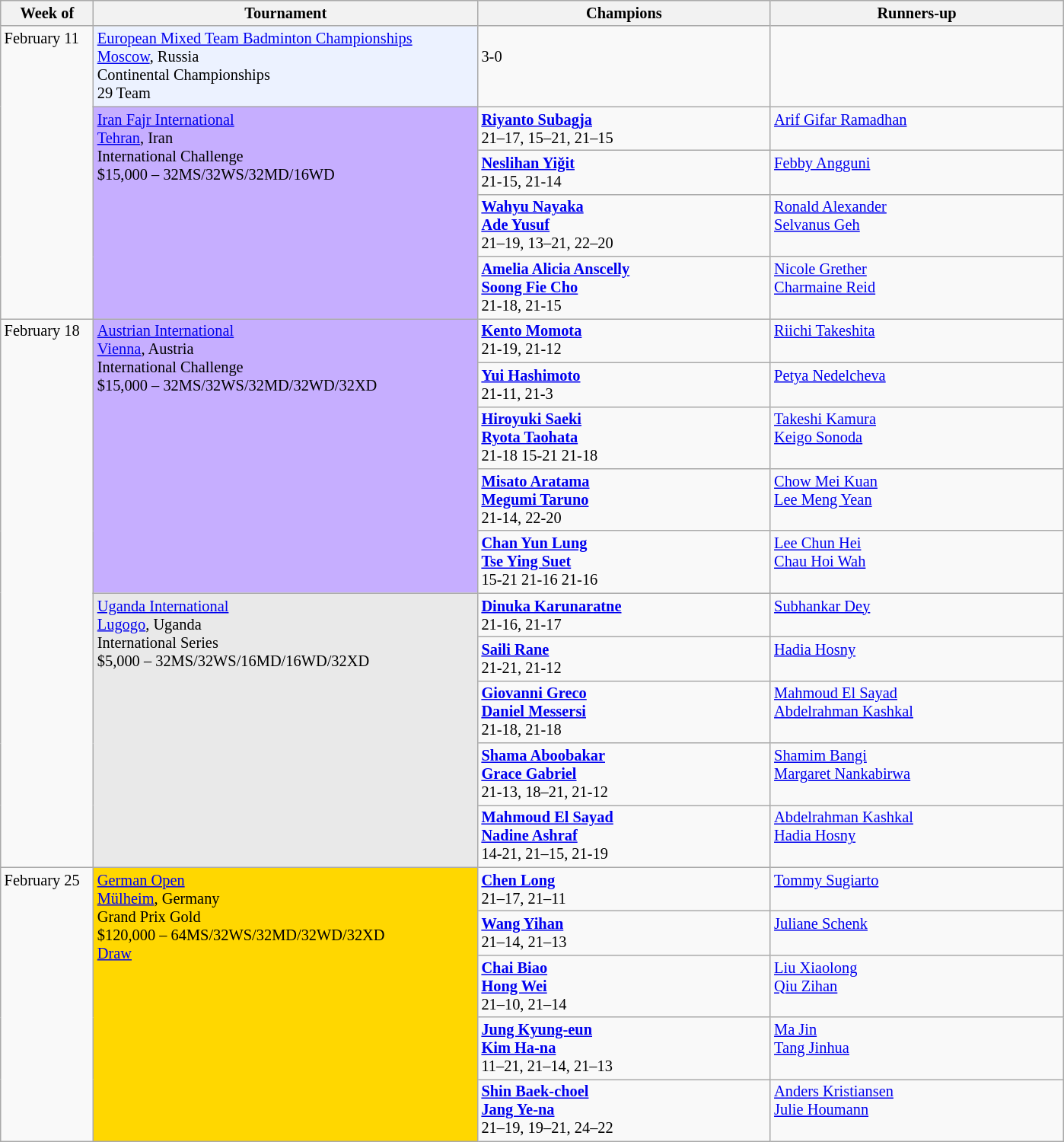<table class=wikitable style=font-size:85%>
<tr>
<th width=75>Week of</th>
<th width=330>Tournament</th>
<th width=250>Champions</th>
<th width=250>Runners-up</th>
</tr>
<tr valign=top>
<td rowspan=5>February 11</td>
<td style="background:#ECF2FF;"><a href='#'>European Mixed Team Badminton Championships</a><br><a href='#'>Moscow</a>, Russia<br>Continental Championships<br>29 Team</td>
<td> <br>3-0</td>
<td></td>
</tr>
<tr valign=top>
<td style="background:#C6AEFF;" rowspan="4"><a href='#'>Iran Fajr International</a><br><a href='#'>Tehran</a>, Iran<br>International Challenge<br>$15,000 – 32MS/32WS/32MD/16WD</td>
<td> <strong><a href='#'>Riyanto Subagja</a></strong><br>21–17, 15–21, 21–15</td>
<td> <a href='#'>Arif Gifar Ramadhan</a></td>
</tr>
<tr valign=top>
<td> <strong><a href='#'>Neslihan Yiğit</a></strong><br>21-15, 21-14</td>
<td> <a href='#'>Febby Angguni</a></td>
</tr>
<tr valign=top>
<td> <strong><a href='#'>Wahyu Nayaka</a></strong><br> <strong><a href='#'>Ade Yusuf</a></strong><br>21–19, 13–21, 22–20</td>
<td> <a href='#'>Ronald Alexander</a><br> <a href='#'>Selvanus Geh</a></td>
</tr>
<tr valign=top>
<td> <strong><a href='#'>Amelia Alicia Anscelly</a></strong><br> <strong><a href='#'>Soong Fie Cho</a></strong><br>21-18, 21-15</td>
<td> <a href='#'>Nicole Grether</a><br> <a href='#'>Charmaine Reid</a></td>
</tr>
<tr valign=top>
<td rowspan=10>February 18</td>
<td style="background:#C6AEFF;" rowspan="5"><a href='#'>Austrian International</a><br><a href='#'>Vienna</a>, Austria<br>International Challenge<br>$15,000 – 32MS/32WS/32MD/32WD/32XD<br></td>
<td> <strong><a href='#'>Kento Momota</a></strong><br>21-19, 21-12</td>
<td> <a href='#'>Riichi Takeshita</a></td>
</tr>
<tr valign=top>
<td> <strong><a href='#'>Yui Hashimoto</a></strong><br>21-11, 21-3</td>
<td> <a href='#'>Petya Nedelcheva</a></td>
</tr>
<tr valign=top>
<td> <strong><a href='#'>Hiroyuki Saeki</a></strong><br> <strong><a href='#'>Ryota Taohata</a></strong><br>21-18 15-21 21-18</td>
<td> <a href='#'>Takeshi Kamura</a><br> <a href='#'>Keigo Sonoda</a></td>
</tr>
<tr valign=top>
<td> <strong><a href='#'>Misato Aratama</a></strong><br> <strong><a href='#'>Megumi Taruno</a></strong><br>21-14, 22-20</td>
<td> <a href='#'>Chow Mei Kuan</a><br> <a href='#'>Lee Meng Yean</a></td>
</tr>
<tr valign=top>
<td> <strong><a href='#'>Chan Yun Lung</a></strong><br> <strong><a href='#'>Tse Ying Suet</a></strong><br>15-21 21-16 21-16</td>
<td> <a href='#'>Lee Chun Hei</a><br> <a href='#'>Chau Hoi Wah</a></td>
</tr>
<tr valign=top>
<td style="background:#E9E9E9;" rowspan="5"><a href='#'>Uganda International</a><br><a href='#'>Lugogo</a>, Uganda<br>International Series<br>$5,000 – 32MS/32WS/16MD/16WD/32XD</td>
<td> <strong><a href='#'>Dinuka Karunaratne</a></strong><br>21-16, 21-17</td>
<td> <a href='#'>Subhankar Dey</a></td>
</tr>
<tr valign=top>
<td> <strong><a href='#'>Saili Rane</a></strong><br>21-21, 21-12</td>
<td> <a href='#'>Hadia Hosny</a></td>
</tr>
<tr valign=top>
<td> <strong><a href='#'>Giovanni Greco</a></strong><br> <strong><a href='#'>Daniel Messersi</a></strong><br>21-18, 21-18</td>
<td> <a href='#'>Mahmoud El Sayad</a><br> <a href='#'>Abdelrahman Kashkal</a></td>
</tr>
<tr valign=top>
<td> <strong><a href='#'>Shama Aboobakar</a></strong><br> <strong><a href='#'>Grace Gabriel</a></strong><br>21-13, 18–21, 21-12</td>
<td> <a href='#'>Shamim Bangi</a><br> <a href='#'>Margaret Nankabirwa</a></td>
</tr>
<tr valign=top>
<td> <strong><a href='#'>Mahmoud El Sayad</a></strong><br> <strong><a href='#'>Nadine Ashraf</a></strong><br>14-21, 21–15, 21-19</td>
<td> <a href='#'>Abdelrahman Kashkal</a><br> <a href='#'>Hadia Hosny</a></td>
</tr>
<tr valign=top>
<td rowspan=5>February 25</td>
<td style="background:#FFD700;" rowspan="5"><a href='#'>German Open</a><br><a href='#'>Mülheim</a>, Germany<br>Grand Prix Gold<br>$120,000 – 64MS/32WS/32MD/32WD/32XD <br> <a href='#'>Draw</a></td>
<td> <strong><a href='#'>Chen Long</a></strong><br>21–17, 21–11</td>
<td> <a href='#'>Tommy Sugiarto</a></td>
</tr>
<tr valign=top>
<td> <strong><a href='#'>Wang Yihan</a></strong><br>21–14, 21–13</td>
<td> <a href='#'>Juliane Schenk</a></td>
</tr>
<tr valign=top>
<td> <strong><a href='#'>Chai Biao</a></strong><br> <strong><a href='#'>Hong Wei</a></strong><br>21–10, 21–14</td>
<td> <a href='#'>Liu Xiaolong</a><br> <a href='#'>Qiu Zihan</a></td>
</tr>
<tr valign=top>
<td> <strong><a href='#'>Jung Kyung-eun</a></strong><br> <strong><a href='#'>Kim Ha-na</a></strong><br>11–21, 21–14, 21–13</td>
<td> <a href='#'>Ma Jin</a><br> <a href='#'>Tang Jinhua</a></td>
</tr>
<tr valign=top>
<td> <strong><a href='#'>Shin Baek-choel</a></strong><br> <strong><a href='#'>Jang Ye-na</a></strong><br>21–19, 19–21, 24–22</td>
<td> <a href='#'>Anders Kristiansen</a><br> <a href='#'>Julie Houmann</a></td>
</tr>
</table>
